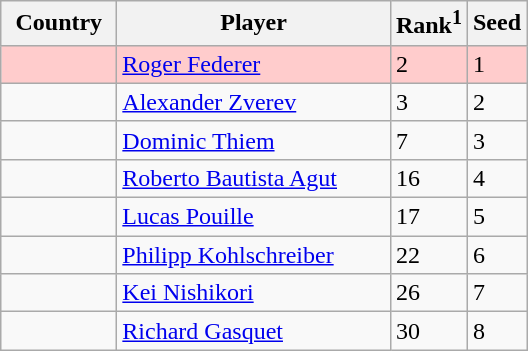<table class="wikitable" border="1">
<tr>
<th width="70">Country</th>
<th width="175">Player</th>
<th>Rank<sup>1</sup></th>
<th>Seed</th>
</tr>
<tr style="background:#fcc;">
<td></td>
<td><a href='#'>Roger Federer</a></td>
<td>2</td>
<td>1</td>
</tr>
<tr>
<td></td>
<td><a href='#'>Alexander Zverev</a></td>
<td>3</td>
<td>2</td>
</tr>
<tr>
<td></td>
<td><a href='#'>Dominic Thiem</a></td>
<td>7</td>
<td>3</td>
</tr>
<tr>
<td></td>
<td><a href='#'>Roberto Bautista Agut</a></td>
<td>16</td>
<td>4</td>
</tr>
<tr>
<td></td>
<td><a href='#'>Lucas Pouille</a></td>
<td>17</td>
<td>5</td>
</tr>
<tr>
<td></td>
<td><a href='#'>Philipp Kohlschreiber</a></td>
<td>22</td>
<td>6</td>
</tr>
<tr>
<td></td>
<td><a href='#'>Kei Nishikori</a></td>
<td>26</td>
<td>7</td>
</tr>
<tr>
<td></td>
<td><a href='#'>Richard Gasquet</a></td>
<td>30</td>
<td>8</td>
</tr>
</table>
